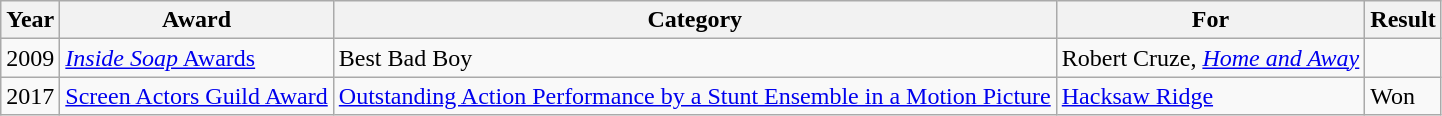<table class="wikitable">
<tr>
<th>Year</th>
<th>Award</th>
<th>Category</th>
<th>For</th>
<th>Result</th>
</tr>
<tr>
<td rowspan="1">2009</td>
<td><a href='#'><em>Inside Soap</em> Awards</a></td>
<td>Best Bad Boy</td>
<td>Robert Cruze, <em><a href='#'>Home and Away</a></em></td>
<td></td>
</tr>
<tr>
<td>2017</td>
<td><a href='#'>Screen Actors Guild Award</a></td>
<td><a href='#'>Outstanding Action Performance by a Stunt Ensemble in a Motion Picture</a></td>
<td><a href='#'>Hacksaw Ridge</a></td>
<td>Won</td>
</tr>
</table>
